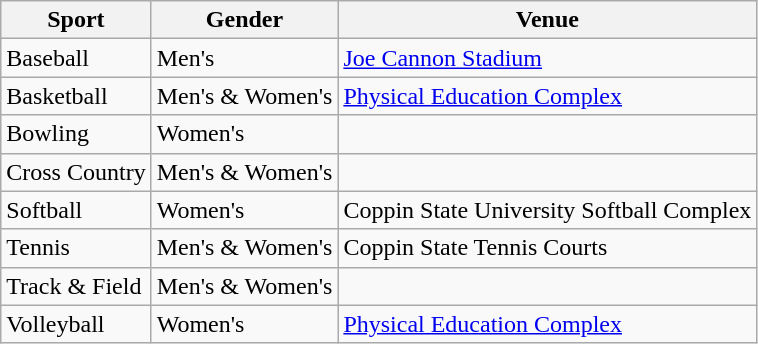<table class="wikitable sortable">
<tr>
<th>Sport</th>
<th>Gender</th>
<th>Venue</th>
</tr>
<tr>
<td>Baseball</td>
<td>Men's</td>
<td><a href='#'>Joe Cannon Stadium</a></td>
</tr>
<tr>
<td>Basketball</td>
<td>Men's & Women's</td>
<td><a href='#'>Physical Education Complex</a></td>
</tr>
<tr>
<td>Bowling</td>
<td>Women's</td>
<td></td>
</tr>
<tr>
<td>Cross Country</td>
<td>Men's & Women's</td>
<td></td>
</tr>
<tr>
<td>Softball</td>
<td>Women's</td>
<td>Coppin State University Softball Complex</td>
</tr>
<tr>
<td>Tennis</td>
<td>Men's & Women's</td>
<td>Coppin State Tennis Courts</td>
</tr>
<tr>
<td>Track & Field</td>
<td>Men's & Women's</td>
<td></td>
</tr>
<tr>
<td>Volleyball</td>
<td>Women's</td>
<td><a href='#'>Physical Education Complex</a></td>
</tr>
</table>
